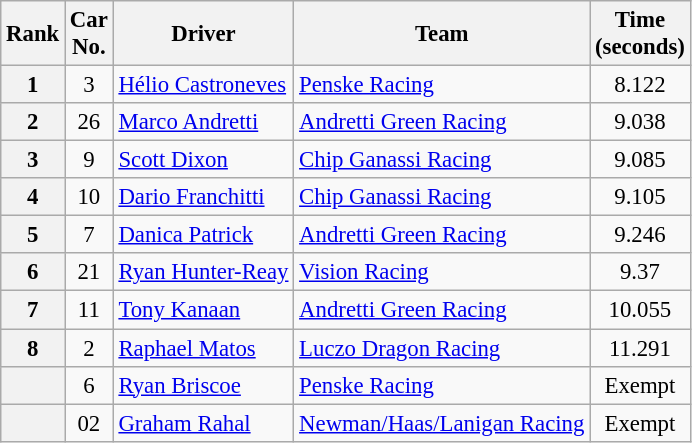<table class="wikitable" style="font-size:95%;">
<tr>
<th>Rank</th>
<th>Car<br>No.</th>
<th>Driver</th>
<th>Team</th>
<th>Time<br>(seconds)</th>
</tr>
<tr>
<th>1</th>
<td align="center">3</td>
<td> <a href='#'>Hélio Castroneves</a></td>
<td><a href='#'>Penske Racing</a></td>
<td align=center>8.122</td>
</tr>
<tr>
<th>2</th>
<td align=center>26</td>
<td> <a href='#'>Marco Andretti</a></td>
<td><a href='#'>Andretti Green Racing</a></td>
<td align=center>9.038</td>
</tr>
<tr>
<th>3</th>
<td align=center>9</td>
<td> <a href='#'>Scott Dixon</a></td>
<td><a href='#'>Chip Ganassi Racing</a></td>
<td align=center>9.085</td>
</tr>
<tr>
<th>4</th>
<td align=center>10</td>
<td> <a href='#'>Dario Franchitti</a></td>
<td><a href='#'>Chip Ganassi Racing</a></td>
<td align=center>9.105</td>
</tr>
<tr>
<th>5</th>
<td align=center>7</td>
<td> <a href='#'>Danica Patrick</a></td>
<td><a href='#'>Andretti Green Racing</a></td>
<td align=center>9.246</td>
</tr>
<tr>
<th>6</th>
<td align=center>21</td>
<td> <a href='#'>Ryan Hunter-Reay</a></td>
<td><a href='#'>Vision Racing</a></td>
<td align=center>9.37</td>
</tr>
<tr>
<th>7</th>
<td align=center>11</td>
<td> <a href='#'>Tony Kanaan</a></td>
<td><a href='#'>Andretti Green Racing</a></td>
<td align=center>10.055</td>
</tr>
<tr>
<th>8</th>
<td align=center>2</td>
<td> <a href='#'>Raphael Matos</a></td>
<td><a href='#'>Luczo Dragon Racing</a></td>
<td align=center>11.291</td>
</tr>
<tr>
<th> </th>
<td align=center>6</td>
<td> <a href='#'>Ryan Briscoe</a></td>
<td><a href='#'>Penske Racing</a></td>
<td align=center>Exempt</td>
</tr>
<tr>
<th> </th>
<td align=center>02</td>
<td> <a href='#'>Graham Rahal</a></td>
<td><a href='#'>Newman/Haas/Lanigan Racing</a></td>
<td align=center>Exempt</td>
</tr>
</table>
